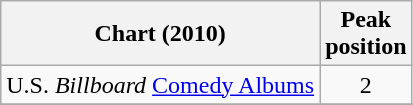<table class="wikitable sortable">
<tr>
<th>Chart (2010)</th>
<th>Peak<br>position</th>
</tr>
<tr>
<td>U.S. <em>Billboard</em> <a href='#'>Comedy Albums</a></td>
<td align="center">2</td>
</tr>
<tr>
</tr>
</table>
